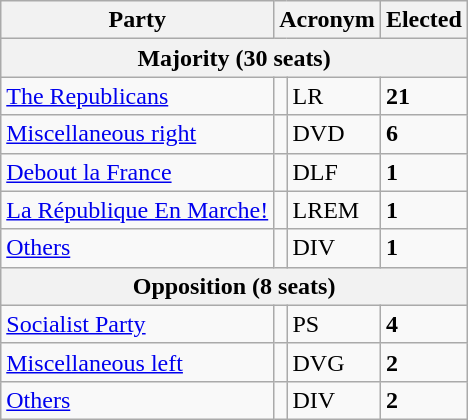<table class="wikitable">
<tr>
<th>Party</th>
<th colspan="2">Acronym</th>
<th>Elected</th>
</tr>
<tr>
<th colspan="4">Majority (30 seats)</th>
</tr>
<tr>
<td><a href='#'>The Republicans</a></td>
<td></td>
<td>LR</td>
<td><strong>21</strong></td>
</tr>
<tr>
<td><a href='#'>Miscellaneous right</a></td>
<td></td>
<td>DVD</td>
<td><strong>6</strong></td>
</tr>
<tr>
<td><a href='#'>Debout la France</a></td>
<td></td>
<td>DLF</td>
<td><strong>1</strong></td>
</tr>
<tr>
<td><a href='#'>La République En Marche!</a></td>
<td></td>
<td>LREM</td>
<td><strong>1</strong></td>
</tr>
<tr>
<td><a href='#'>Others</a></td>
<td></td>
<td>DIV</td>
<td><strong>1</strong></td>
</tr>
<tr>
<th colspan="4">Opposition (8 seats)</th>
</tr>
<tr>
<td><a href='#'>Socialist Party</a></td>
<td></td>
<td>PS</td>
<td><strong>4</strong></td>
</tr>
<tr>
<td><a href='#'>Miscellaneous left</a></td>
<td></td>
<td>DVG</td>
<td><strong>2</strong></td>
</tr>
<tr>
<td><a href='#'>Others</a></td>
<td></td>
<td>DIV</td>
<td><strong>2</strong></td>
</tr>
</table>
